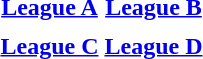<table>
<tr style="vertical-align:top">
<th align="center"><a href='#'>League A</a></th>
<th align="center"><a href='#'>League B</a></th>
</tr>
<tr style="vertical-align:top">
<td align="left"></td>
<td align="left"></td>
</tr>
<tr style="vertical-align:top">
<th align="center"><a href='#'>League C</a></th>
<th align="center"><a href='#'>League D</a></th>
</tr>
<tr style="vertical-align:top">
<td align="left"></td>
<td align="left"></td>
</tr>
</table>
